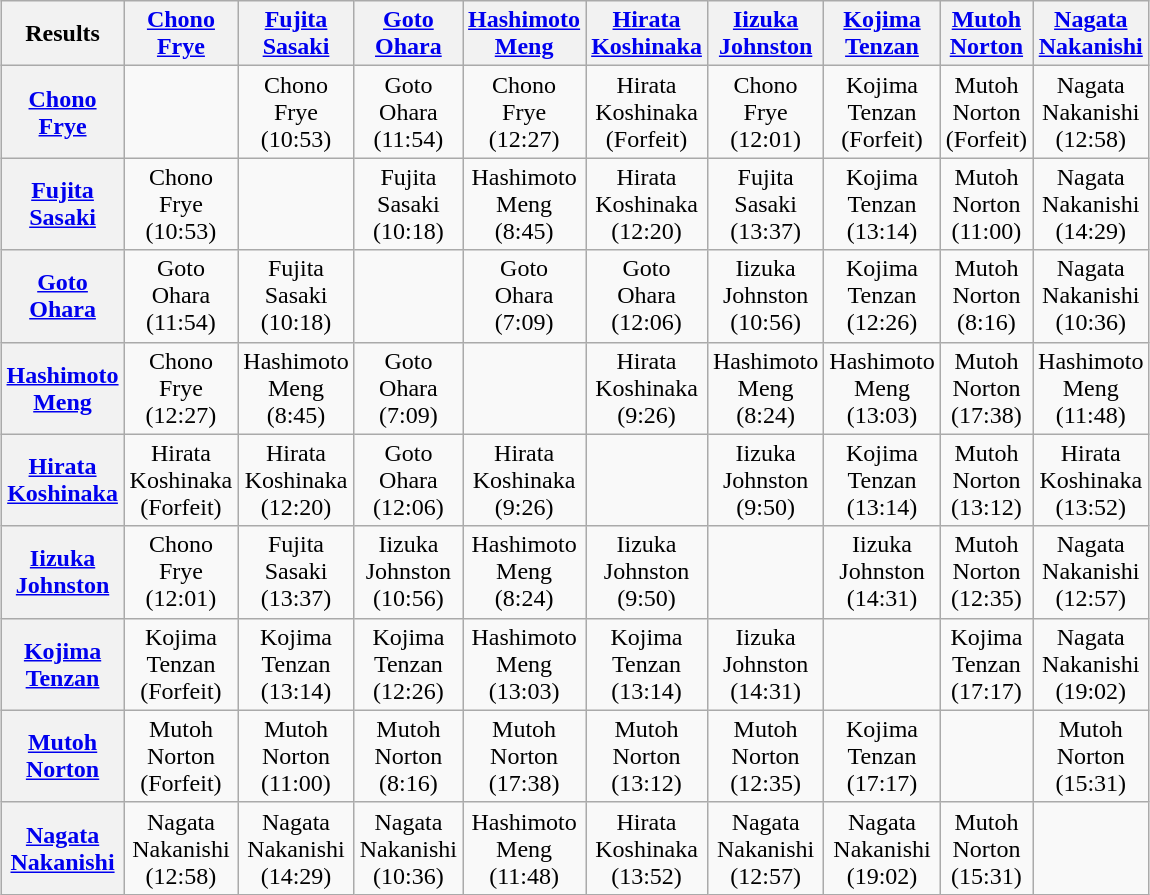<table class="wikitable" style="text-align:center; margin: 1em auto 1em auto">
<tr align="center">
<th>Results</th>
<th><a href='#'>Chono</a><br><a href='#'>Frye</a></th>
<th><a href='#'>Fujita</a><br><a href='#'>Sasaki</a></th>
<th><a href='#'>Goto</a><br><a href='#'>Ohara</a></th>
<th><a href='#'>Hashimoto</a><br><a href='#'>Meng</a></th>
<th><a href='#'>Hirata</a><br><a href='#'>Koshinaka</a></th>
<th><a href='#'>Iizuka</a><br><a href='#'>Johnston</a></th>
<th><a href='#'>Kojima</a><br><a href='#'>Tenzan</a></th>
<th><a href='#'>Mutoh</a><br><a href='#'>Norton</a></th>
<th><a href='#'>Nagata</a><br><a href='#'>Nakanishi</a></th>
</tr>
<tr align="center">
<th><a href='#'>Chono</a><br><a href='#'>Frye</a></th>
<td></td>
<td>Chono<br>Frye<br>(10:53)</td>
<td>Goto<br>Ohara<br>(11:54)</td>
<td>Chono<br>Frye<br>(12:27)</td>
<td>Hirata<br>Koshinaka<br>(Forfeit)</td>
<td>Chono<br>Frye<br>(12:01)</td>
<td>Kojima<br>Tenzan<br>(Forfeit)</td>
<td>Mutoh<br>Norton<br>(Forfeit)</td>
<td>Nagata<br>Nakanishi<br>(12:58)</td>
</tr>
<tr align="center">
<th><a href='#'>Fujita</a><br><a href='#'>Sasaki</a></th>
<td>Chono<br>Frye<br>(10:53)</td>
<td></td>
<td>Fujita<br>Sasaki<br>(10:18)</td>
<td>Hashimoto<br>Meng<br>(8:45)</td>
<td>Hirata<br>Koshinaka<br>(12:20)</td>
<td>Fujita<br>Sasaki<br>(13:37)</td>
<td>Kojima<br>Tenzan<br>(13:14)</td>
<td>Mutoh<br>Norton<br>(11:00)</td>
<td>Nagata<br>Nakanishi<br>(14:29)</td>
</tr>
<tr align="center">
<th><a href='#'>Goto</a><br><a href='#'>Ohara</a></th>
<td>Goto<br>Ohara<br>(11:54)</td>
<td>Fujita<br>Sasaki<br>(10:18)</td>
<td></td>
<td>Goto<br>Ohara<br>(7:09)</td>
<td>Goto<br>Ohara<br>(12:06)</td>
<td>Iizuka<br>Johnston<br>(10:56)</td>
<td>Kojima<br>Tenzan<br>(12:26)</td>
<td>Mutoh<br>Norton<br>(8:16)</td>
<td>Nagata<br>Nakanishi<br>(10:36)</td>
</tr>
<tr align="center">
<th><a href='#'>Hashimoto</a><br><a href='#'>Meng</a></th>
<td>Chono<br>Frye<br>(12:27)</td>
<td>Hashimoto<br>Meng<br>(8:45)</td>
<td>Goto<br>Ohara<br>(7:09)</td>
<td></td>
<td>Hirata<br>Koshinaka<br>(9:26)</td>
<td>Hashimoto<br>Meng<br>(8:24)</td>
<td>Hashimoto<br>Meng<br>(13:03)</td>
<td>Mutoh<br>Norton<br>(17:38)</td>
<td>Hashimoto<br>Meng<br>(11:48)</td>
</tr>
<tr align="center">
<th><a href='#'>Hirata</a><br><a href='#'>Koshinaka</a></th>
<td>Hirata<br>Koshinaka<br>(Forfeit)</td>
<td>Hirata<br>Koshinaka<br>(12:20)</td>
<td>Goto<br>Ohara<br>(12:06)</td>
<td>Hirata<br>Koshinaka<br>(9:26)</td>
<td></td>
<td>Iizuka<br>Johnston<br>(9:50)</td>
<td>Kojima<br>Tenzan<br>(13:14)</td>
<td>Mutoh<br>Norton<br>(13:12)</td>
<td>Hirata<br>Koshinaka<br>(13:52)</td>
</tr>
<tr align="center">
<th><a href='#'>Iizuka</a><br><a href='#'>Johnston</a></th>
<td>Chono<br>Frye<br>(12:01)</td>
<td>Fujita<br>Sasaki<br>(13:37)</td>
<td>Iizuka<br>Johnston<br>(10:56)</td>
<td>Hashimoto<br>Meng<br>(8:24)</td>
<td>Iizuka<br>Johnston<br>(9:50)</td>
<td></td>
<td>Iizuka<br>Johnston<br>(14:31)</td>
<td>Mutoh<br>Norton<br>(12:35)</td>
<td>Nagata<br>Nakanishi<br>(12:57)</td>
</tr>
<tr align="center">
<th><a href='#'>Kojima</a><br><a href='#'>Tenzan</a></th>
<td>Kojima<br>Tenzan<br>(Forfeit)</td>
<td>Kojima<br>Tenzan<br>(13:14)</td>
<td>Kojima<br>Tenzan<br>(12:26)</td>
<td>Hashimoto<br>Meng<br>(13:03)</td>
<td>Kojima<br>Tenzan<br>(13:14)</td>
<td>Iizuka<br>Johnston<br>(14:31)</td>
<td></td>
<td>Kojima<br>Tenzan<br>(17:17)</td>
<td>Nagata<br>Nakanishi<br>(19:02)</td>
</tr>
<tr align="center">
<th><a href='#'>Mutoh</a><br><a href='#'>Norton</a></th>
<td>Mutoh<br>Norton<br>(Forfeit)</td>
<td>Mutoh<br>Norton<br>(11:00)</td>
<td>Mutoh<br>Norton<br>(8:16)</td>
<td>Mutoh<br>Norton<br>(17:38)</td>
<td>Mutoh<br>Norton<br>(13:12)</td>
<td>Mutoh<br>Norton<br>(12:35)</td>
<td>Kojima<br>Tenzan<br>(17:17)</td>
<td></td>
<td>Mutoh<br>Norton<br>(15:31)</td>
</tr>
<tr align="center">
<th><a href='#'>Nagata</a><br><a href='#'>Nakanishi</a></th>
<td>Nagata<br>Nakanishi<br>(12:58)</td>
<td>Nagata<br>Nakanishi<br>(14:29)</td>
<td>Nagata<br>Nakanishi<br>(10:36)</td>
<td>Hashimoto<br>Meng<br>(11:48)</td>
<td>Hirata<br>Koshinaka<br>(13:52)</td>
<td>Nagata<br>Nakanishi<br>(12:57)</td>
<td>Nagata<br>Nakanishi<br>(19:02)</td>
<td>Mutoh<br>Norton<br>(15:31)</td>
<td></td>
</tr>
</table>
